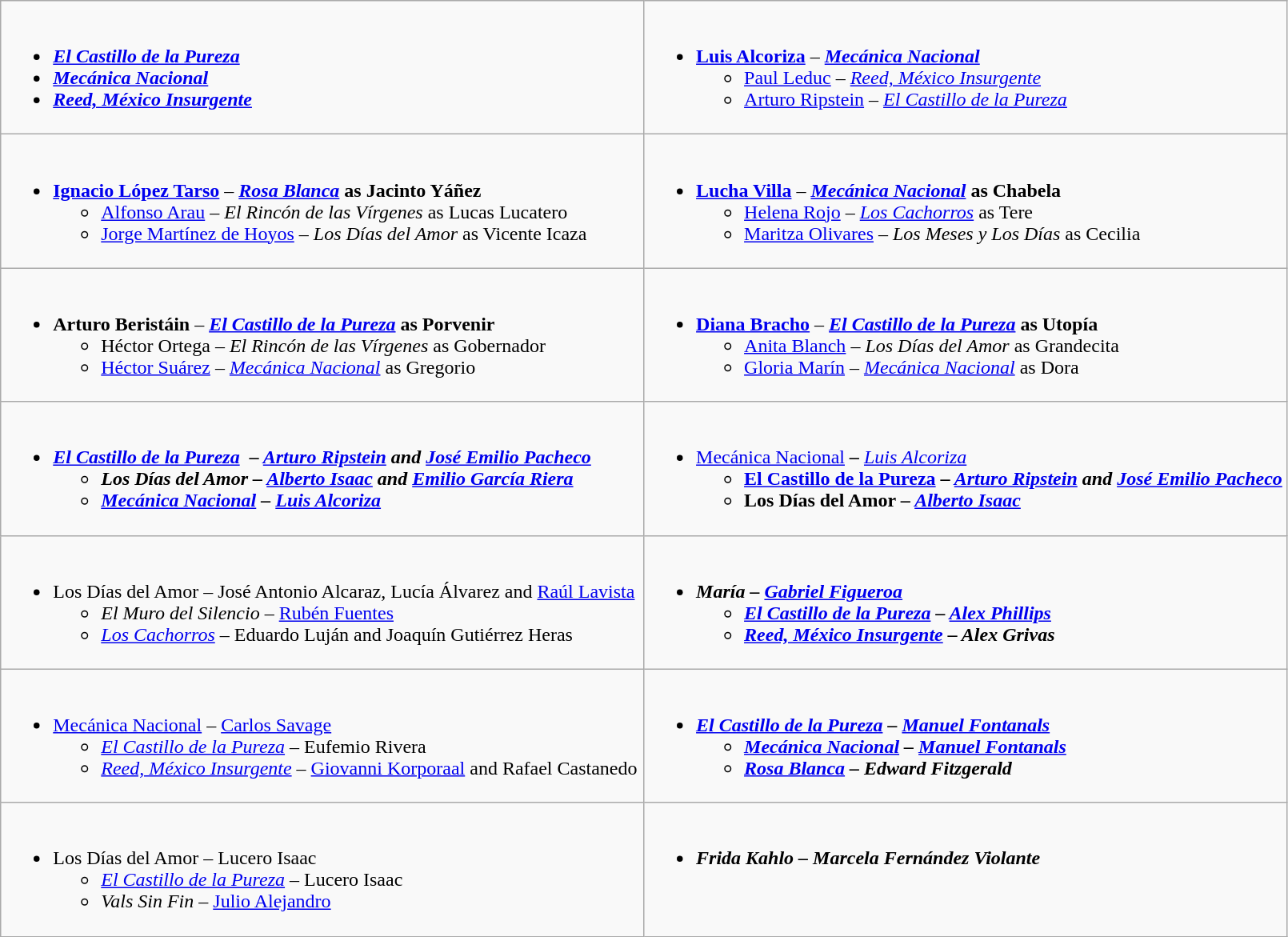<table class=wikitable>
<tr>
<td style="vertical-align:top; width:50%;"><br><ul><li><strong><em><a href='#'>El Castillo de la Pureza</a></em></strong></li><li><strong><em><a href='#'>Mecánica Nacional</a></em></strong></li><li><strong><em><a href='#'>Reed, México Insurgente</a></em></strong></li></ul></td>
<td style="vertical-align:top; width:50%;"><br><ul><li><strong><a href='#'>Luis Alcoriza</a></strong> – <strong><em><a href='#'>Mecánica Nacional</a></em></strong><ul><li><a href='#'>Paul Leduc</a> – <em><a href='#'>Reed, México Insurgente</a></em></li><li><a href='#'>Arturo Ripstein</a> – <em><a href='#'>El Castillo de la Pureza</a></em></li></ul></li></ul></td>
</tr>
<tr>
<td style="vertical-align:top; width:50%;"><br><ul><li><strong><a href='#'>Ignacio López Tarso</a></strong> – <strong><em><a href='#'>Rosa Blanca</a></em></strong> <strong>as Jacinto Yáñez</strong><ul><li><a href='#'>Alfonso Arau</a> – <em>El Rincón de las Vírgenes</em> as Lucas Lucatero</li><li><a href='#'>Jorge Martínez de Hoyos</a> – <em>Los Días del Amor</em> as Vicente Icaza</li></ul></li></ul></td>
<td style="vertical-align:top; width:50%;"><br><ul><li><strong><a href='#'>Lucha Villa</a></strong> – <strong><em><a href='#'>Mecánica Nacional</a></em></strong> <strong>as Chabela</strong><ul><li><a href='#'>Helena Rojo</a> – <em><a href='#'>Los Cachorros</a></em> as Tere</li><li><a href='#'>Maritza Olivares</a> – <em>Los Meses y Los Días</em> as Cecilia</li></ul></li></ul></td>
</tr>
<tr>
<td style="vertical-align:top; width:50%;"><br><ul><li><strong>Arturo Beristáin</strong> – <strong><em><a href='#'>El Castillo de la Pureza</a></em></strong> <strong>as Porvenir</strong><ul><li>Héctor Ortega – <em>El Rincón de las Vírgenes</em> as Gobernador</li><li><a href='#'>Héctor Suárez</a> – <em><a href='#'>Mecánica Nacional</a></em> as Gregorio</li></ul></li></ul></td>
<td style="vertical-align:top; width:50%;"><br><ul><li><strong><a href='#'>Diana Bracho</a></strong> – <strong><em><a href='#'>El Castillo de la Pureza</a></em></strong> <strong>as Utopía</strong><ul><li><a href='#'>Anita Blanch</a> – <em>Los Días del Amor</em> as Grandecita</li><li><a href='#'>Gloria Marín</a> – <em><a href='#'>Mecánica Nacional</a></em> as Dora</li></ul></li></ul></td>
</tr>
<tr>
<td style="vertical-align:top; width:50%;"><br><ul><li><strong><em><a href='#'>El Castillo de la Pureza</a><em>  – <a href='#'>Arturo Ripstein</a> and <a href='#'>José Emilio Pacheco</a><strong><ul><li></em>Los Días del Amor<em> – <a href='#'>Alberto Isaac</a> and <a href='#'>Emilio García Riera</a></li><li></em><a href='#'>Mecánica Nacional</a><em> – <a href='#'>Luis Alcoriza</a></li></ul></li></ul></td>
<td style="vertical-align:top; width:50%;"><br><ul><li></em></strong><a href='#'>Mecánica Nacional</a><strong><em> – </strong><a href='#'>Luis Alcoriza</a><strong><ul><li></em><a href='#'>El Castillo de la Pureza</a><em> – <a href='#'>Arturo Ripstein</a> and <a href='#'>José Emilio Pacheco</a></li><li></em>Los Días del Amor<em> – <a href='#'>Alberto Isaac</a></li></ul></li></ul></td>
</tr>
<tr>
<td valign="top"><br><ul><li></em></strong>Los Días del Amor</em> – José Antonio Alcaraz, Lucía Álvarez and <a href='#'>Raúl Lavista</a></strong><ul><li><em>El Muro del Silencio</em> – <a href='#'>Rubén Fuentes</a></li><li><em><a href='#'>Los Cachorros</a></em> – Eduardo Luján and Joaquín Gutiérrez Heras</li></ul></li></ul></td>
<td valign="top"><br><ul><li><strong><em>María<em> – <a href='#'>Gabriel Figueroa</a><strong><ul><li></em><a href='#'>El Castillo de la Pureza</a><em> – <a href='#'>Alex Phillips</a></li><li></em><a href='#'>Reed, México Insurgente</a><em> – Alex Grivas</li></ul></li></ul></td>
</tr>
<tr>
<td valign="top"><br><ul><li></em></strong><a href='#'>Mecánica Nacional</a></em> – <a href='#'>Carlos Savage</a></strong><ul><li><em><a href='#'>El Castillo de la Pureza</a></em> – Eufemio Rivera</li><li><em><a href='#'>Reed, México Insurgente</a></em> – <a href='#'>Giovanni Korporaal</a> and Rafael Castanedo</li></ul></li></ul></td>
<td valign="top"><br><ul><li><strong><em><a href='#'>El Castillo de la Pureza</a><em> – <a href='#'>Manuel Fontanals</a><strong><ul><li></em><a href='#'>Mecánica Nacional</a><em> – <a href='#'>Manuel Fontanals</a></li><li></em><a href='#'>Rosa Blanca</a><em> – Edward Fitzgerald</li></ul></li></ul></td>
</tr>
<tr>
<td valign="top"><br><ul><li></em></strong>Los Días del Amor</em> – Lucero Isaac</strong><ul><li><em><a href='#'>El Castillo de la Pureza</a></em> – Lucero Isaac</li><li><em>Vals Sin Fin</em> – <a href='#'>Julio Alejandro</a></li></ul></li></ul></td>
<td valign="top"><br><ul><li><strong><em>Frida Kahlo<em> – Marcela Fernández Violante<strong></li></ul></td>
</tr>
</table>
